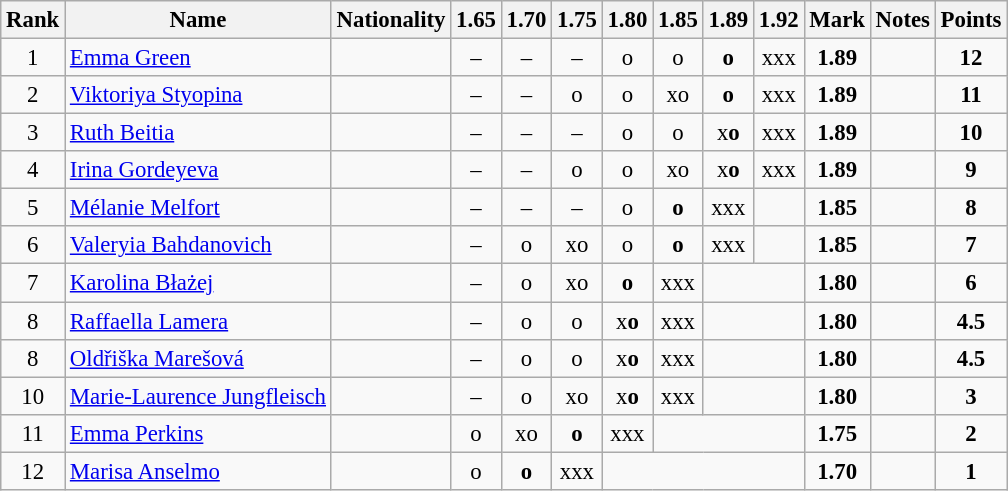<table class="wikitable sortable" style="text-align:center;font-size:95%">
<tr>
<th>Rank</th>
<th>Name</th>
<th>Nationality</th>
<th>1.65</th>
<th>1.70</th>
<th>1.75</th>
<th>1.80</th>
<th>1.85</th>
<th>1.89</th>
<th>1.92</th>
<th>Mark</th>
<th>Notes</th>
<th>Points</th>
</tr>
<tr>
<td>1</td>
<td align=left><a href='#'>Emma Green</a></td>
<td align=left></td>
<td>–</td>
<td>–</td>
<td>–</td>
<td>o</td>
<td>o</td>
<td><strong>o</strong></td>
<td>xxx</td>
<td><strong>1.89</strong></td>
<td></td>
<td><strong>12</strong></td>
</tr>
<tr>
<td>2</td>
<td align=left><a href='#'>Viktoriya Styopina</a></td>
<td align=left></td>
<td>–</td>
<td>–</td>
<td>o</td>
<td>o</td>
<td>xo</td>
<td><strong>o</strong></td>
<td>xxx</td>
<td><strong>1.89</strong></td>
<td></td>
<td><strong>11</strong></td>
</tr>
<tr>
<td>3</td>
<td align=left><a href='#'>Ruth Beitia</a></td>
<td align=left></td>
<td>–</td>
<td>–</td>
<td>–</td>
<td>o</td>
<td>o</td>
<td>x<strong>o</strong></td>
<td>xxx</td>
<td><strong>1.89</strong></td>
<td></td>
<td><strong>10</strong></td>
</tr>
<tr>
<td>4</td>
<td align=left><a href='#'>Irina Gordeyeva</a></td>
<td align=left></td>
<td>–</td>
<td>–</td>
<td>o</td>
<td>o</td>
<td>xo</td>
<td>x<strong>o</strong></td>
<td>xxx</td>
<td><strong>1.89</strong></td>
<td></td>
<td><strong>9</strong></td>
</tr>
<tr>
<td>5</td>
<td align=left><a href='#'>Mélanie Melfort</a></td>
<td align=left></td>
<td>–</td>
<td>–</td>
<td>–</td>
<td>o</td>
<td><strong>o</strong></td>
<td>xxx</td>
<td></td>
<td><strong>1.85</strong></td>
<td></td>
<td><strong>8</strong></td>
</tr>
<tr>
<td>6</td>
<td align=left><a href='#'>Valeryia Bahdanovich</a></td>
<td align=left></td>
<td>–</td>
<td>o</td>
<td>xo</td>
<td>o</td>
<td><strong>o</strong></td>
<td>xxx</td>
<td></td>
<td><strong>1.85</strong></td>
<td></td>
<td><strong>7</strong></td>
</tr>
<tr>
<td>7</td>
<td align=left><a href='#'>Karolina Błażej</a></td>
<td align=left></td>
<td>–</td>
<td>o</td>
<td>xo</td>
<td><strong>o</strong></td>
<td>xxx</td>
<td colspan=2></td>
<td><strong>1.80</strong></td>
<td></td>
<td><strong>6</strong></td>
</tr>
<tr>
<td>8</td>
<td align=left><a href='#'>Raffaella Lamera</a></td>
<td align=left></td>
<td>–</td>
<td>o</td>
<td>o</td>
<td>x<strong>o</strong></td>
<td>xxx</td>
<td colspan=2></td>
<td><strong>1.80</strong></td>
<td></td>
<td><strong>4.5</strong></td>
</tr>
<tr>
<td>8</td>
<td align=left><a href='#'>Oldřiška Marešová</a></td>
<td align=left></td>
<td>–</td>
<td>o</td>
<td>o</td>
<td>x<strong>o</strong></td>
<td>xxx</td>
<td colspan=2></td>
<td><strong>1.80</strong></td>
<td></td>
<td><strong>4.5</strong></td>
</tr>
<tr>
<td>10</td>
<td align=left><a href='#'>Marie-Laurence Jungfleisch</a></td>
<td align=left></td>
<td>–</td>
<td>o</td>
<td>xo</td>
<td>x<strong>o</strong></td>
<td>xxx</td>
<td colspan=2></td>
<td><strong>1.80</strong></td>
<td></td>
<td><strong>3</strong></td>
</tr>
<tr>
<td>11</td>
<td align=left><a href='#'>Emma Perkins</a></td>
<td align=left></td>
<td>o</td>
<td>xo</td>
<td><strong>o</strong></td>
<td>xxx</td>
<td colspan=3></td>
<td><strong>1.75</strong></td>
<td></td>
<td><strong>2</strong></td>
</tr>
<tr>
<td>12</td>
<td align=left><a href='#'>Marisa Anselmo</a></td>
<td align=left></td>
<td>o</td>
<td><strong>o</strong></td>
<td>xxx</td>
<td colspan=4></td>
<td><strong>1.70</strong></td>
<td></td>
<td><strong>1</strong></td>
</tr>
</table>
